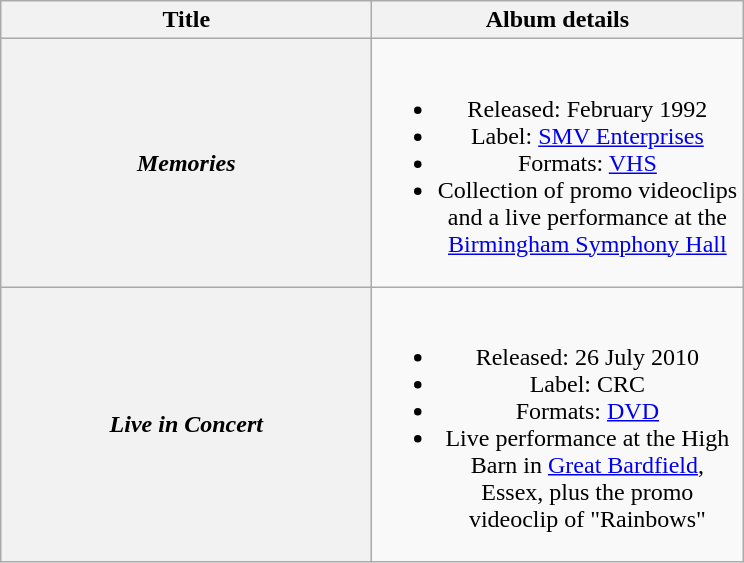<table class="wikitable plainrowheaders" style="text-align:center;">
<tr>
<th scope="col" style="width:15em;">Title</th>
<th scope="col" style="width:15em;">Album details</th>
</tr>
<tr>
<th scope="row"><em>Memories</em></th>
<td><br><ul><li>Released: February 1992</li><li>Label: <a href='#'>SMV Enterprises</a></li><li>Formats: <a href='#'>VHS</a></li><li>Collection of promo videoclips and a live performance at the <a href='#'>Birmingham Symphony Hall</a></li></ul></td>
</tr>
<tr>
<th scope="row"><em>Live in Concert</em></th>
<td><br><ul><li>Released: 26 July 2010</li><li>Label: CRC</li><li>Formats: <a href='#'>DVD</a></li><li>Live performance at the High Barn in <a href='#'>Great Bardfield</a>, Essex, plus the promo videoclip of "Rainbows"</li></ul></td>
</tr>
</table>
